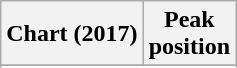<table class="wikitable plainrowheaders sortable" style="text-align:center;" border="1">
<tr>
<th scope="col">Chart (2017)</th>
<th scope="col">Peak<br>position</th>
</tr>
<tr>
</tr>
<tr>
</tr>
<tr>
</tr>
</table>
